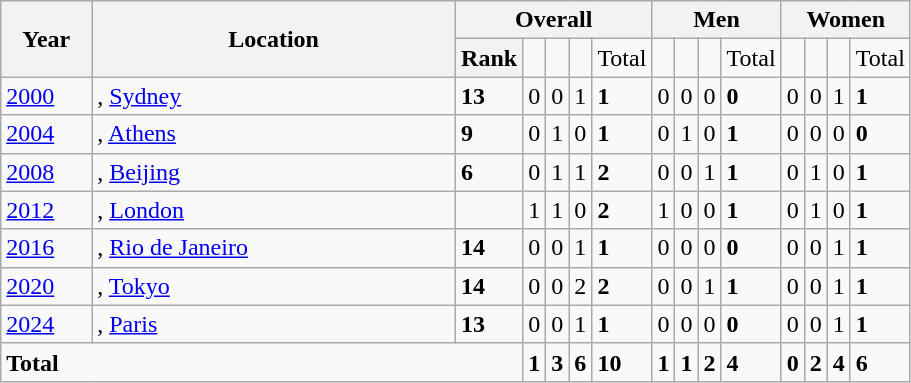<table class="wikitable">
<tr>
<th rowspan=2 width="10%">Year</th>
<th rowspan=2 width="40%">Location</th>
<th colspan=5>Overall</th>
<th colspan=4>Men</th>
<th colspan=4>Women</th>
</tr>
<tr>
<th>Rank</th>
<td></td>
<td></td>
<td></td>
<td>Total</td>
<td></td>
<td></td>
<td></td>
<td>Total</td>
<td></td>
<td></td>
<td></td>
<td>Total</td>
</tr>
<tr>
<td><a href='#'>2000</a></td>
<td>, <a href='#'>Sydney</a></td>
<td><strong>13</strong></td>
<td>0</td>
<td>0</td>
<td>1</td>
<td><strong>1</strong></td>
<td>0</td>
<td>0</td>
<td>0</td>
<td><strong>0</strong></td>
<td>0</td>
<td>0</td>
<td>1</td>
<td><strong>1</strong></td>
</tr>
<tr>
<td><a href='#'>2004</a></td>
<td>, <a href='#'>Athens</a></td>
<td><strong>9</strong></td>
<td>0</td>
<td>1</td>
<td>0</td>
<td><strong>1</strong></td>
<td>0</td>
<td>1</td>
<td>0</td>
<td><strong>1</strong></td>
<td>0</td>
<td>0</td>
<td>0</td>
<td><strong>0</strong></td>
</tr>
<tr>
<td><a href='#'>2008</a></td>
<td>, <a href='#'>Beijing</a></td>
<td><strong>6</strong></td>
<td>0</td>
<td>1</td>
<td>1</td>
<td><strong>2</strong></td>
<td>0</td>
<td>0</td>
<td>1</td>
<td><strong>1</strong></td>
<td>0</td>
<td>1</td>
<td>0</td>
<td><strong>1</strong></td>
</tr>
<tr>
<td><a href='#'>2012</a></td>
<td>, <a href='#'>London</a></td>
<td></td>
<td>1</td>
<td>1</td>
<td>0</td>
<td><strong>2</strong></td>
<td>1</td>
<td>0</td>
<td>0</td>
<td><strong>1</strong></td>
<td>0</td>
<td>1</td>
<td>0</td>
<td><strong>1</strong></td>
</tr>
<tr>
<td><a href='#'>2016</a></td>
<td>, <a href='#'>Rio de Janeiro</a></td>
<td><strong>14</strong></td>
<td>0</td>
<td>0</td>
<td>1</td>
<td><strong>1</strong></td>
<td>0</td>
<td>0</td>
<td>0</td>
<td><strong>0</strong></td>
<td>0</td>
<td>0</td>
<td>1</td>
<td><strong>1</strong></td>
</tr>
<tr>
<td><a href='#'>2020</a></td>
<td>, <a href='#'>Tokyo</a></td>
<td><strong>14</strong></td>
<td>0</td>
<td>0</td>
<td>2</td>
<td><strong>2</strong></td>
<td>0</td>
<td>0</td>
<td>1</td>
<td><strong>1</strong></td>
<td>0</td>
<td>0</td>
<td>1</td>
<td><strong>1</strong></td>
</tr>
<tr>
<td><a href='#'>2024</a></td>
<td>, <a href='#'>Paris</a></td>
<td><strong>13</strong></td>
<td>0</td>
<td>0</td>
<td>1</td>
<td><strong>1</strong></td>
<td>0</td>
<td>0</td>
<td>0</td>
<td><strong>0</strong></td>
<td>0</td>
<td>0</td>
<td>1</td>
<td><strong>1</strong></td>
</tr>
<tr>
<td colspan="3"><strong>Total</strong></td>
<td><strong>1</strong></td>
<td><strong>3</strong></td>
<td><strong>6</strong></td>
<td><strong>10</strong></td>
<td><strong>1</strong></td>
<td><strong>1</strong></td>
<td><strong>2</strong></td>
<td><strong>4</strong></td>
<td><strong>0</strong></td>
<td><strong>2</strong></td>
<td><strong>4</strong></td>
<td><strong>6</strong></td>
</tr>
</table>
